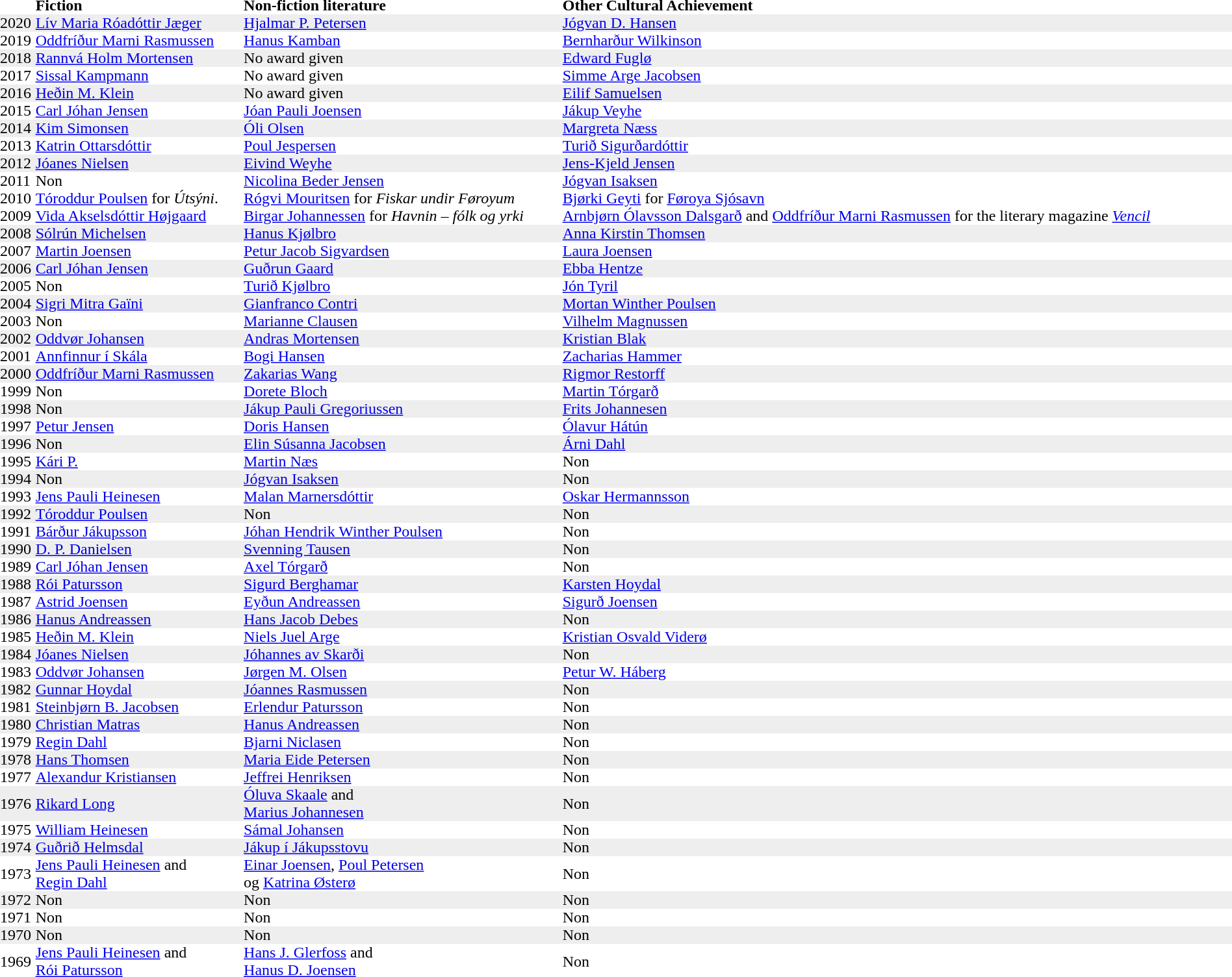<table width="100%" border="0" cellspacing="0" cellpadding="0"|>
<tr>
<td> </td>
<td><strong>Fiction</strong></td>
<td><strong>Non-fiction literature</strong></td>
<td><strong>Other Cultural Achievement</strong></td>
</tr>
<tr bgcolor="#eeeeee">
<td>2020</td>
<td><a href='#'>Lív Maria Róadóttir Jæger</a></td>
<td><a href='#'>Hjalmar P. Petersen</a></td>
<td><a href='#'>Jógvan D. Hansen</a></td>
</tr>
<tr>
<td>2019</td>
<td><a href='#'>Oddfríður Marni Rasmussen</a></td>
<td><a href='#'>Hanus Kamban</a></td>
<td><a href='#'>Bernharður Wilkinson</a></td>
</tr>
<tr bgcolor="#eeeeee">
<td>2018</td>
<td><a href='#'>Rannvá Holm Mortensen</a></td>
<td>No award given</td>
<td><a href='#'>Edward Fuglø</a></td>
</tr>
<tr>
<td>2017</td>
<td><a href='#'>Sissal Kampmann</a></td>
<td>No award given</td>
<td><a href='#'>Simme Arge Jacobsen</a></td>
</tr>
<tr bgcolor="#eeeeee">
<td>2016</td>
<td><a href='#'>Heðin M. Klein</a></td>
<td>No award given</td>
<td><a href='#'>Eilif Samuelsen</a></td>
</tr>
<tr>
<td>2015</td>
<td><a href='#'>Carl Jóhan Jensen</a></td>
<td><a href='#'>Jóan Pauli Joensen</a></td>
<td><a href='#'>Jákup Veyhe</a></td>
</tr>
<tr bgcolor="#eeeeee">
<td>2014</td>
<td><a href='#'>Kim Simonsen</a></td>
<td><a href='#'>Óli Olsen</a></td>
<td><a href='#'>Margreta Næss</a></td>
</tr>
<tr>
<td>2013</td>
<td><a href='#'>Katrin Ottarsdóttir</a></td>
<td><a href='#'>Poul Jespersen</a></td>
<td><a href='#'>Turið Sigurðardóttir</a></td>
</tr>
<tr bgcolor="#eeeeee">
<td>2012</td>
<td><a href='#'>Jóanes Nielsen</a></td>
<td><a href='#'>Eivind Weyhe</a></td>
<td><a href='#'>Jens-Kjeld Jensen</a></td>
</tr>
<tr>
<td>2011</td>
<td>Non</td>
<td><a href='#'>Nicolina Beder Jensen</a></td>
<td><a href='#'>Jógvan Isaksen</a></td>
</tr>
<tr -bgcolor="#eeeeee">
<td>2010</td>
<td><a href='#'>Tóroddur Poulsen</a> for <em>Útsýni</em>.</td>
<td><a href='#'>Rógvi Mouritsen</a> for <em>Fiskar undir Føroyum</em></td>
<td><a href='#'>Bjørki Geyti</a> for <a href='#'>Føroya Sjósavn</a></td>
</tr>
<tr>
<td>2009</td>
<td><a href='#'>Vida Akselsdóttir Højgaard</a></td>
<td><a href='#'>Birgar Johannessen</a> for <em>Havnin – fólk og yrki</em></td>
<td><a href='#'>Arnbjørn Ólavsson Dalsgarð</a> and <a href='#'>Oddfríður Marni Rasmussen</a> for the literary magazine <em><a href='#'>Vencil</a></em></td>
</tr>
<tr bgcolor="#eeeeee">
<td>2008</td>
<td><a href='#'>Sólrún Michelsen</a></td>
<td><a href='#'>Hanus Kjølbro</a></td>
<td><a href='#'>Anna Kirstin Thomsen</a></td>
</tr>
<tr>
<td>2007</td>
<td><a href='#'>Martin Joensen</a></td>
<td><a href='#'>Petur Jacob Sigvardsen</a></td>
<td><a href='#'>Laura Joensen</a></td>
</tr>
<tr bgcolor="#eeeeee">
<td>2006</td>
<td><a href='#'>Carl Jóhan Jensen</a></td>
<td><a href='#'>Guðrun Gaard</a></td>
<td><a href='#'>Ebba Hentze</a></td>
</tr>
<tr>
<td>2005</td>
<td>Non</td>
<td><a href='#'>Turið Kjølbro</a></td>
<td><a href='#'>Jón Tyril</a></td>
</tr>
<tr bgcolor="#eeeeee">
<td>2004</td>
<td><a href='#'>Sigri Mitra Gaïni</a></td>
<td><a href='#'>Gianfranco Contri</a></td>
<td><a href='#'>Mortan Winther Poulsen</a></td>
</tr>
<tr>
<td>2003</td>
<td>Non</td>
<td><a href='#'>Marianne Clausen</a></td>
<td><a href='#'>Vilhelm Magnussen</a></td>
</tr>
<tr bgcolor="#eeeeee">
<td>2002</td>
<td><a href='#'>Oddvør Johansen</a></td>
<td><a href='#'>Andras Mortensen</a></td>
<td><a href='#'>Kristian Blak</a></td>
</tr>
<tr>
<td>2001</td>
<td><a href='#'>Annfinnur í Skála</a></td>
<td><a href='#'>Bogi Hansen</a></td>
<td><a href='#'>Zacharias Hammer</a></td>
</tr>
<tr bgcolor="#eeeeee">
<td>2000</td>
<td><a href='#'>Oddfríður Marni Rasmussen</a></td>
<td><a href='#'>Zakarias Wang</a></td>
<td><a href='#'>Rigmor Restorff</a></td>
</tr>
<tr>
<td>1999</td>
<td>Non</td>
<td><a href='#'>Dorete Bloch</a></td>
<td><a href='#'>Martin Tórgarð</a></td>
</tr>
<tr bgcolor="#eeeeee">
<td>1998</td>
<td>Non</td>
<td><a href='#'>Jákup Pauli Gregoriussen</a></td>
<td><a href='#'>Frits Johannesen</a></td>
</tr>
<tr>
<td>1997</td>
<td><a href='#'>Petur Jensen</a></td>
<td><a href='#'>Doris Hansen</a></td>
<td><a href='#'>Ólavur Hátún</a></td>
</tr>
<tr bgcolor="#eeeeee">
<td>1996</td>
<td>Non</td>
<td><a href='#'>Elin Súsanna Jacobsen</a></td>
<td><a href='#'>Árni Dahl</a></td>
</tr>
<tr>
<td>1995</td>
<td><a href='#'>Kári P.</a></td>
<td><a href='#'>Martin Næs</a></td>
<td>Non</td>
</tr>
<tr bgcolor="#eeeeee">
<td>1994</td>
<td>Non</td>
<td><a href='#'>Jógvan Isaksen</a></td>
<td>Non</td>
</tr>
<tr>
<td>1993</td>
<td><a href='#'>Jens Pauli Heinesen</a></td>
<td><a href='#'>Malan Marnersdóttir</a></td>
<td><a href='#'>Oskar Hermannsson</a></td>
</tr>
<tr bgcolor="#eeeeee">
<td>1992</td>
<td><a href='#'>Tóroddur Poulsen</a></td>
<td>Non</td>
<td>Non</td>
</tr>
<tr>
<td>1991</td>
<td><a href='#'>Bárður Jákupsson</a></td>
<td><a href='#'>Jóhan Hendrik Winther Poulsen</a></td>
<td>Non</td>
</tr>
<tr bgcolor="#eeeeee">
<td>1990</td>
<td><a href='#'>D. P. Danielsen</a></td>
<td><a href='#'>Svenning Tausen</a></td>
<td>Non</td>
</tr>
<tr>
<td>1989</td>
<td><a href='#'>Carl Jóhan Jensen</a></td>
<td><a href='#'>Axel Tórgarð</a></td>
<td>Non</td>
</tr>
<tr bgcolor="#eeeeee">
<td>1988</td>
<td><a href='#'>Rói Patursson</a></td>
<td><a href='#'>Sigurd Berghamar</a></td>
<td><a href='#'>Karsten Hoydal</a></td>
</tr>
<tr>
<td>1987</td>
<td><a href='#'>Astrid Joensen</a></td>
<td><a href='#'>Eyðun Andreassen</a></td>
<td><a href='#'>Sigurð Joensen</a></td>
</tr>
<tr bgcolor="#eeeeee">
<td>1986</td>
<td><a href='#'>Hanus Andreassen</a></td>
<td><a href='#'>Hans Jacob Debes</a></td>
<td>Non</td>
</tr>
<tr>
<td>1985</td>
<td><a href='#'>Heðin M. Klein</a></td>
<td><a href='#'>Niels Juel Arge</a></td>
<td><a href='#'>Kristian Osvald Viderø</a></td>
</tr>
<tr bgcolor="#eeeeee">
<td>1984</td>
<td><a href='#'>Jóanes Nielsen</a></td>
<td><a href='#'>Jóhannes av Skarði</a></td>
<td>Non</td>
</tr>
<tr>
<td>1983</td>
<td><a href='#'>Oddvør Johansen</a></td>
<td><a href='#'>Jørgen M. Olsen</a></td>
<td><a href='#'>Petur W. Háberg</a></td>
</tr>
<tr bgcolor="#eeeeee">
<td>1982</td>
<td><a href='#'>Gunnar Hoydal</a></td>
<td><a href='#'>Jóannes Rasmussen</a></td>
<td>Non</td>
</tr>
<tr>
<td>1981</td>
<td><a href='#'>Steinbjørn B. Jacobsen</a></td>
<td><a href='#'>Erlendur Patursson</a></td>
<td>Non</td>
</tr>
<tr bgcolor="#eeeeee">
<td>1980</td>
<td><a href='#'>Christian Matras</a></td>
<td><a href='#'>Hanus Andreassen</a></td>
<td>Non</td>
</tr>
<tr>
<td>1979</td>
<td><a href='#'>Regin Dahl</a></td>
<td><a href='#'>Bjarni Niclasen</a></td>
<td>Non</td>
</tr>
<tr bgcolor="#eeeeee">
<td>1978</td>
<td><a href='#'>Hans Thomsen</a></td>
<td><a href='#'>Maria Eide Petersen</a></td>
<td>Non</td>
</tr>
<tr>
<td>1977</td>
<td><a href='#'>Alexandur Kristiansen</a></td>
<td><a href='#'>Jeffrei Henriksen</a></td>
<td>Non</td>
</tr>
<tr bgcolor="#eeeeee">
<td>1976</td>
<td><a href='#'>Rikard Long</a></td>
<td><a href='#'>Óluva Skaale</a> and<br><a href='#'>Marius Johannesen</a></td>
<td>Non</td>
</tr>
<tr>
<td>1975</td>
<td><a href='#'>William Heinesen</a></td>
<td><a href='#'>Sámal Johansen</a></td>
<td>Non</td>
</tr>
<tr bgcolor="#eeeeee">
<td>1974</td>
<td><a href='#'>Guðrið Helmsdal</a></td>
<td><a href='#'>Jákup í Jákupsstovu</a></td>
<td>Non</td>
</tr>
<tr>
<td>1973</td>
<td><a href='#'>Jens Pauli Heinesen</a> and<br><a href='#'>Regin Dahl</a></td>
<td><a href='#'>Einar Joensen</a>, <a href='#'>Poul Petersen</a><br> og <a href='#'>Katrina Østerø</a></td>
<td>Non</td>
</tr>
<tr bgcolor="#eeeeee">
<td>1972</td>
<td>Non</td>
<td>Non</td>
<td>Non</td>
</tr>
<tr>
<td>1971</td>
<td>Non</td>
<td>Non</td>
<td>Non</td>
</tr>
<tr bgcolor="#eeeeee">
<td>1970</td>
<td>Non</td>
<td>Non</td>
<td>Non</td>
</tr>
<tr>
<td>1969</td>
<td><a href='#'>Jens Pauli Heinesen</a> and<br><a href='#'>Rói Patursson</a></td>
<td><a href='#'>Hans J. Glerfoss</a> and<br><a href='#'>Hanus D. Joensen</a></td>
<td>Non</td>
</tr>
</table>
